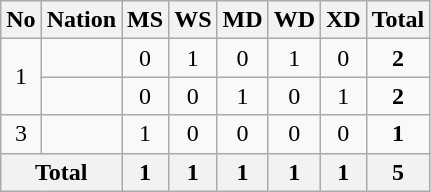<table class="wikitable" style="text-align:center">
<tr>
<th>No</th>
<th>Nation</th>
<th>MS</th>
<th>WS</th>
<th>MD</th>
<th>WD</th>
<th>XD</th>
<th>Total</th>
</tr>
<tr>
<td rowspan="2">1</td>
<td align=left></td>
<td>0</td>
<td>1</td>
<td>0</td>
<td>1</td>
<td>0</td>
<td><strong>2</strong></td>
</tr>
<tr>
<td align=left></td>
<td>0</td>
<td>0</td>
<td>1</td>
<td>0</td>
<td>1</td>
<td><strong>2</strong></td>
</tr>
<tr>
<td>3</td>
<td align=left></td>
<td>1</td>
<td>0</td>
<td>0</td>
<td>0</td>
<td>0</td>
<td><strong>1</strong></td>
</tr>
<tr>
<th colspan="2">Total</th>
<th>1</th>
<th>1</th>
<th>1</th>
<th>1</th>
<th>1</th>
<th>5</th>
</tr>
</table>
